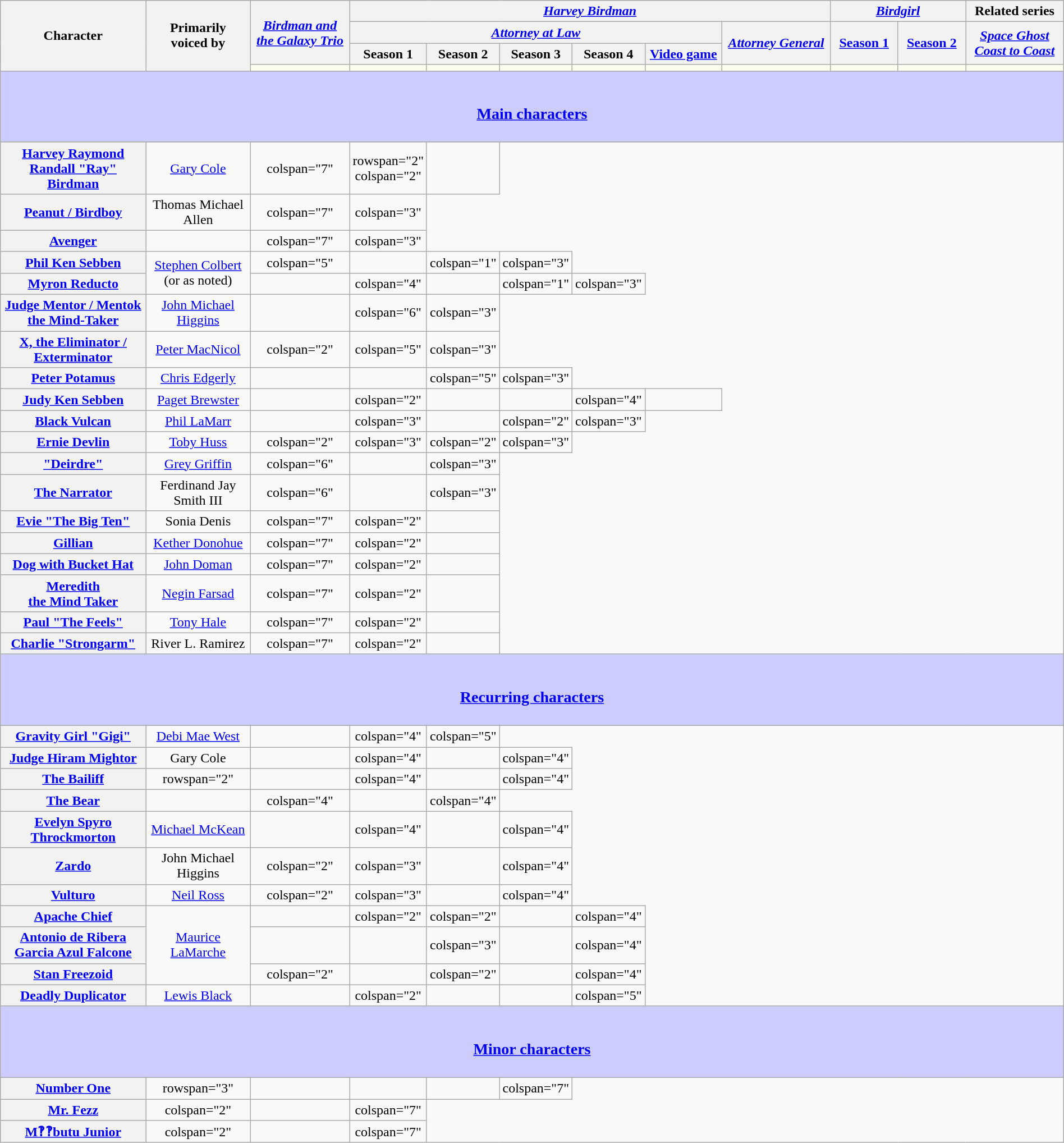<table class="wikitable" style="text-align:center; width:100%">
<tr>
<th scope="col" rowspan="4" style="width:14%;">Character</th>
<th scope="col" rowspan="4" style="width:10%;">Primarily<br>voiced by</th>
<th scope="col" rowspan="3" style="width:9.5%;"><em><a href='#'>Birdman and the Galaxy Trio</a></em></th>
<th scope="col" colspan="6"><em><a href='#'>Harvey Birdman</a></em></th>
<th scope="col" colspan="2"><em><a href='#'>Birdgirl</a></em></th>
<th scope="col">Related series</th>
</tr>
<tr>
<th scope="col" colspan="5"><a href='#'><em>Attorney at Law</em></a></th>
<th scope="col" rowspan="2" style="width:10.5%;"><a href='#'><em>Attorney General</em></a></th>
<th scope="col" rowspan="2" style="width:6.5%;"><a href='#'>Season 1</a></th>
<th scope="col" rowspan="2" style="width:6.5%;"><a href='#'>Season 2</a></th>
<th scope="col" rowspan="2" style="width:10.5%;"><em><a href='#'>Space Ghost<br>Coast to Coast</a></em></th>
</tr>
<tr>
<th scope="col" style="width:6.5%;">Season 1</th>
<th scope="col" style="width:6.5%;">Season 2</th>
<th scope="col" style="width:6.5%;">Season 3</th>
<th scope="col" style="width:6.5%;">Season 4</th>
<th scope="col" style="width:7.5%;"><a href='#'>Video game</a></th>
</tr>
<tr>
<td style="background:ivory;"></td>
<td style="background:ivory;"></td>
<td style="background:ivory;"></td>
<td style="background:ivory;"></td>
<td style="background:ivory;"></td>
<td style="background:ivory;"></td>
<td style="background:ivory;"></td>
<td style="background:ivory;"></td>
<td style="background:ivory;"></td>
<td style="background:ivory;"></td>
</tr>
<tr>
<th colspan="13" style="background:#ccccff;"><br><h3><a href='#'>Main characters</a></h3></th>
</tr>
<tr>
<th scope="row"><a href='#'>Harvey Raymond Randall "Ray" Birdman</a></th>
<td><a href='#'>Gary Cole</a></td>
<td>colspan="7" </td>
<td>rowspan="2" colspan="2" </td>
<td></td>
</tr>
<tr>
<th scope="row"><a href='#'>Peanut / Birdboy</a></th>
<td>Thomas Michael Allen</td>
<td>colspan="7" </td>
<td>colspan="3" </td>
</tr>
<tr>
<th scope="row"><a href='#'>Avenger</a></th>
<td></td>
<td>colspan="7" </td>
<td>colspan="3" </td>
</tr>
<tr>
<th scope="row"><a href='#'>Phil Ken Sebben<br></a></th>
<td rowspan="2"><a href='#'>Stephen Colbert</a><br>(or as noted)</td>
<td>colspan="5" </td>
<td></td>
<td>colspan="1" </td>
<td>colspan="3" </td>
</tr>
<tr>
<th scope="row"><a href='#'>Myron Reducto</a></th>
<td></td>
<td>colspan="4" </td>
<td></td>
<td>colspan="1" </td>
<td>colspan="3" </td>
</tr>
<tr>
<th scope="row"><a href='#'>Judge Mentor / Mentok the Mind-Taker</a></th>
<td><a href='#'>John Michael Higgins</a></td>
<td></td>
<td>colspan="6" </td>
<td>colspan="3" </td>
</tr>
<tr>
<th scope="row"><a href='#'>X, the Eliminator / Exterminator</a></th>
<td><a href='#'>Peter MacNicol</a></td>
<td>colspan="2" </td>
<td>colspan="5" </td>
<td>colspan="3" </td>
</tr>
<tr>
<th scope="row"><a href='#'>Peter Potamus</a></th>
<td><a href='#'>Chris Edgerly</a></td>
<td></td>
<td></td>
<td>colspan="5" </td>
<td>colspan="3" </td>
</tr>
<tr>
<th scope="row"><a href='#'>Judy Ken Sebben<br></a></th>
<td><a href='#'>Paget Brewster</a></td>
<td></td>
<td>colspan="2" </td>
<td></td>
<td></td>
<td>colspan="4" </td>
<td></td>
</tr>
<tr>
<th scope="row"><a href='#'>Black Vulcan</a></th>
<td><a href='#'>Phil LaMarr</a></td>
<td></td>
<td>colspan="3" </td>
<td></td>
<td>colspan="2" </td>
<td>colspan="3" </td>
</tr>
<tr>
<th scope="row"><a href='#'>Ernie Devlin</a></th>
<td><a href='#'>Toby Huss</a></td>
<td>colspan="2" </td>
<td>colspan="3" </td>
<td>colspan="2" </td>
<td>colspan="3" </td>
</tr>
<tr>
<th scope="row"><a href='#'>"Deirdre"</a></th>
<td><a href='#'>Grey Griffin</a></td>
<td>colspan="6" </td>
<td></td>
<td>colspan="3" </td>
</tr>
<tr>
<th scope="row"><a href='#'>The Narrator</a></th>
<td>Ferdinand Jay Smith III</td>
<td>colspan="6" </td>
<td></td>
<td>colspan="3" </td>
</tr>
<tr>
<th scope="row"><a href='#'>Evie "The Big Ten"</a></th>
<td>Sonia Denis</td>
<td>colspan="7" </td>
<td>colspan="2" </td>
<td></td>
</tr>
<tr>
<th scope="row"><a href='#'>Gillian</a></th>
<td><a href='#'>Kether Donohue</a></td>
<td>colspan="7" </td>
<td>colspan="2" </td>
<td></td>
</tr>
<tr>
<th scope="row"><a href='#'>Dog with Bucket Hat</a></th>
<td><a href='#'>John Doman</a></td>
<td>colspan="7" </td>
<td>colspan="2" </td>
<td></td>
</tr>
<tr>
<th scope="row"><a href='#'>Meredith<br>the Mind Taker</a></th>
<td><a href='#'>Negin Farsad</a></td>
<td>colspan="7" </td>
<td>colspan="2" </td>
<td></td>
</tr>
<tr>
<th scope="row"><a href='#'>Paul "The Feels"</a></th>
<td><a href='#'>Tony Hale</a></td>
<td>colspan="7" </td>
<td>colspan="2" </td>
<td></td>
</tr>
<tr>
<th scope="row"><a href='#'>Charlie "Strongarm"</a></th>
<td>River L. Ramirez</td>
<td>colspan="7" </td>
<td>colspan="2" </td>
<td></td>
</tr>
<tr>
<th colspan="13" style="background:#ccccff;"><br><h3><a href='#'>Recurring characters</a></h3></th>
</tr>
<tr>
<th scope="row"><a href='#'>Gravity Girl "Gigi"</a></th>
<td><a href='#'>Debi Mae West</a></td>
<td></td>
<td>colspan="4" </td>
<td>colspan="5" </td>
</tr>
<tr>
<th scope="row"><a href='#'>Judge Hiram Mightor</a></th>
<td>Gary Cole</td>
<td></td>
<td>colspan="4" </td>
<td></td>
<td>colspan="4" </td>
</tr>
<tr>
<th scope="row"><a href='#'>The Bailiff</a></th>
<td>rowspan="2" </td>
<td></td>
<td>colspan="4" </td>
<td></td>
<td>colspan="4" </td>
</tr>
<tr>
<th scope="row"><a href='#'>The Bear</a></th>
<td></td>
<td>colspan="4" </td>
<td></td>
<td>colspan="4" </td>
</tr>
<tr>
<th scope="row"><a href='#'>Evelyn Spyro Throckmorton</a></th>
<td><a href='#'>Michael McKean</a></td>
<td></td>
<td>colspan="4" </td>
<td></td>
<td>colspan="4" </td>
</tr>
<tr>
<th scope="row"><a href='#'>Zardo</a></th>
<td>John Michael Higgins</td>
<td>colspan="2" </td>
<td>colspan="3" </td>
<td></td>
<td>colspan="4" </td>
</tr>
<tr>
<th scope="row"><a href='#'>Vulturo</a></th>
<td><a href='#'>Neil Ross</a></td>
<td>colspan="2" </td>
<td>colspan="3" </td>
<td></td>
<td>colspan="4" </td>
</tr>
<tr>
<th scope="row"><a href='#'>Apache Chief</a></th>
<td rowspan="3"><a href='#'>Maurice LaMarche</a></td>
<td></td>
<td>colspan="2" </td>
<td>colspan="2" </td>
<td></td>
<td>colspan="4" </td>
</tr>
<tr>
<th scope="row"><a href='#'>Antonio de Ribera Garcia Azul Falcone</a></th>
<td></td>
<td></td>
<td>colspan="3" </td>
<td></td>
<td>colspan="4" </td>
</tr>
<tr>
<th scope="row"><a href='#'>Stan Freezoid</a></th>
<td>colspan="2" </td>
<td></td>
<td>colspan="2" </td>
<td></td>
<td>colspan="4" </td>
</tr>
<tr>
<th scope="row"><a href='#'>Deadly Duplicator</a></th>
<td><a href='#'>Lewis Black</a></td>
<td></td>
<td>colspan="2" </td>
<td></td>
<td></td>
<td>colspan="5" </td>
</tr>
<tr>
<th colspan="13" style="background:#ccccff;"><br><h3><a href='#'>Minor characters</a></h3></th>
</tr>
<tr>
<th scope="row"><a href='#'>Number One<br></a></th>
<td>rowspan="3" </td>
<td></td>
<td></td>
<td></td>
<td>colspan="7" </td>
</tr>
<tr>
<th scope="row"><a href='#'>Mr. Fezz</a></th>
<td>colspan="2" </td>
<td></td>
<td>colspan="7" </td>
</tr>
<tr>
<th scope="row"><a href='#'>M‽‽butu Junior</a></th>
<td>colspan="2" </td>
<td></td>
<td>colspan="7" </td>
</tr>
</table>
